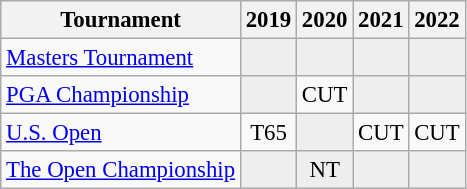<table class="wikitable" style="font-size:95%;text-align:center;">
<tr>
<th>Tournament</th>
<th>2019</th>
<th>2020</th>
<th>2021</th>
<th>2022</th>
</tr>
<tr>
<td align=left><a href='#'>Masters Tournament</a></td>
<td style="background:#eeeeee;"></td>
<td style="background:#eeeeee;"></td>
<td style="background:#eeeeee;"></td>
<td style="background:#eeeeee;"></td>
</tr>
<tr>
<td align=left><a href='#'>PGA Championship</a></td>
<td style="background:#eeeeee;"></td>
<td>CUT</td>
<td style="background:#eeeeee;"></td>
<td style="background:#eeeeee;"></td>
</tr>
<tr>
<td align=left><a href='#'>U.S. Open</a></td>
<td>T65</td>
<td style="background:#eeeeee;"></td>
<td>CUT</td>
<td>CUT</td>
</tr>
<tr>
<td align=left><a href='#'>The Open Championship</a></td>
<td style="background:#eeeeee;"></td>
<td style="background:#eeeeee;">NT</td>
<td style="background:#eeeeee;"></td>
<td style="background:#eeeeee;"></td>
</tr>
</table>
